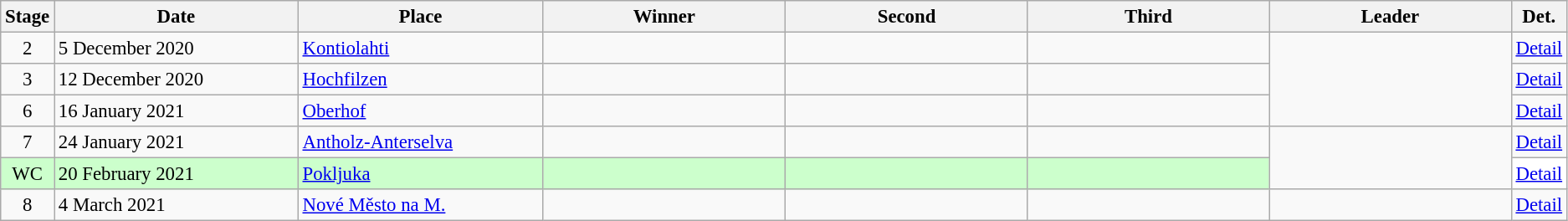<table class="wikitable" style="font-size:95%;">
<tr>
<th width="20">Stage</th>
<th width="200">Date</th>
<th width="200">Place</th>
<th width="200">Winner</th>
<th width="200">Second</th>
<th width="200">Third</th>
<th width="200">Leader <br> </th>
<th width="20">Det.</th>
</tr>
<tr>
<td align="center">2</td>
<td>5 December 2020</td>
<td> <a href='#'>Kontiolahti</a></td>
<td></td>
<td></td>
<td></td>
<td rowspan="3"></td>
<td><a href='#'>Detail</a></td>
</tr>
<tr>
<td align="center">3</td>
<td>12 December 2020</td>
<td> <a href='#'>Hochfilzen</a></td>
<td></td>
<td></td>
<td></td>
<td><a href='#'>Detail</a></td>
</tr>
<tr>
<td align="center">6</td>
<td>16 January 2021</td>
<td> <a href='#'>Oberhof</a></td>
<td></td>
<td></td>
<td></td>
<td><a href='#'>Detail</a></td>
</tr>
<tr>
<td align="center">7</td>
<td>24 January 2021</td>
<td> <a href='#'>Antholz-Anterselva</a></td>
<td></td>
<td></td>
<td></td>
<td rowspan="2"></td>
<td><a href='#'>Detail</a></td>
</tr>
<tr style="background:#CCFFCC">
<td align="center">WC</td>
<td>20 February 2021</td>
<td> <a href='#'>Pokljuka</a></td>
<td></td>
<td></td>
<td></td>
<td style="background:white"><a href='#'>Detail</a></td>
</tr>
<tr>
<td align="center">8</td>
<td>4 March 2021</td>
<td> <a href='#'>Nové Město na M.</a></td>
<td></td>
<td></td>
<td></td>
<td></td>
<td><a href='#'>Detail</a></td>
</tr>
</table>
